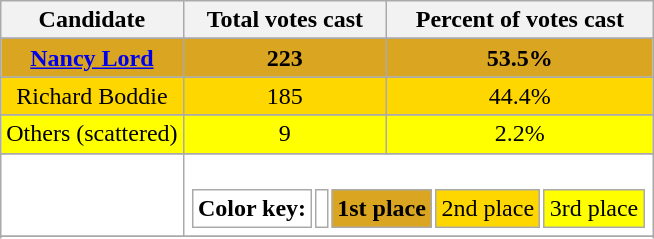<table class="wikitable" style="text-align:center;">
<tr>
<th>Candidate</th>
<th>Total votes cast</th>
<th>Percent of votes cast</th>
</tr>
<tr>
</tr>
<tr bgcolor="Goldenrod">
<td><strong><a href='#'>Nancy Lord</a></strong></td>
<td bgcolor="Goldenrod"><strong>223</strong></td>
<td><strong>53.5%</strong></td>
</tr>
<tr>
</tr>
<tr bgcolor="Gold">
<td>Richard Boddie</td>
<td bgcolor="Gold">185</td>
<td>44.4%</td>
</tr>
<tr>
</tr>
<tr bgcolor="Yellow">
<td>Others (scattered)</td>
<td bgcolor="Yellow">9</td>
<td>2.2%</td>
</tr>
<tr>
</tr>
<tr bgcolor="#FFFFFF">
<td></td>
<td colspan="5"><br><table align="left">
<tr>
<td><strong>Color key:</strong></td>
<td></td>
<td bgcolor="Goldenrod"><strong>1st place</strong></td>
<td bgcolor="Gold">2nd place</td>
<td bgcolor="Yellow">3rd place</td>
</tr>
</table>
</td>
</tr>
<tr>
</tr>
<tr>
</tr>
</table>
